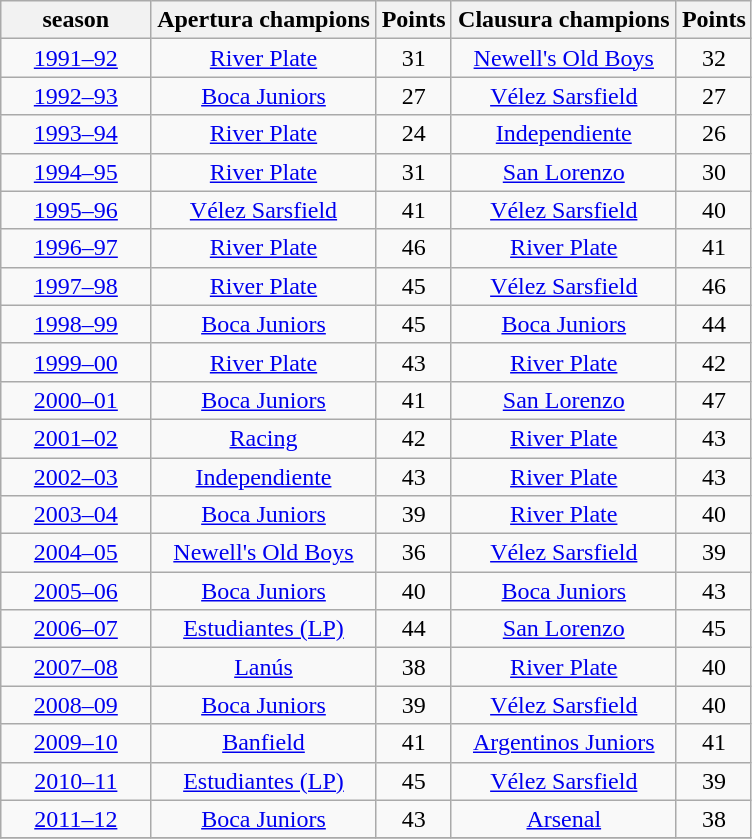<table class="wikitable" style="text-align:center">
<tr>
<th width=20%>season</th>
<th width=30%>Apertura champions</th>
<th width=10%>Points</th>
<th width=30%>Clausura champions</th>
<th width=10%>Points</th>
</tr>
<tr>
<td><a href='#'>1991–92</a></td>
<td><a href='#'>River Plate</a></td>
<td>31</td>
<td><a href='#'>Newell's Old Boys</a></td>
<td>32</td>
</tr>
<tr>
<td><a href='#'>1992–93</a></td>
<td><a href='#'>Boca Juniors</a></td>
<td>27</td>
<td><a href='#'>Vélez Sarsfield</a></td>
<td>27</td>
</tr>
<tr>
<td><a href='#'>1993–94</a></td>
<td><a href='#'>River Plate</a></td>
<td>24</td>
<td><a href='#'>Independiente</a></td>
<td>26</td>
</tr>
<tr>
<td><a href='#'>1994–95</a></td>
<td><a href='#'>River Plate</a></td>
<td>31</td>
<td><a href='#'>San Lorenzo</a></td>
<td>30</td>
</tr>
<tr>
<td><a href='#'>1995–96</a></td>
<td><a href='#'>Vélez Sarsfield</a></td>
<td>41</td>
<td><a href='#'>Vélez Sarsfield</a></td>
<td>40</td>
</tr>
<tr>
<td><a href='#'>1996–97</a></td>
<td><a href='#'>River Plate</a></td>
<td>46</td>
<td><a href='#'>River Plate</a></td>
<td>41</td>
</tr>
<tr>
<td><a href='#'>1997–98</a></td>
<td><a href='#'>River Plate</a></td>
<td>45</td>
<td><a href='#'>Vélez Sarsfield</a></td>
<td>46</td>
</tr>
<tr>
<td><a href='#'>1998–99</a></td>
<td><a href='#'>Boca Juniors</a></td>
<td>45</td>
<td><a href='#'>Boca Juniors</a></td>
<td>44</td>
</tr>
<tr>
<td><a href='#'>1999–00</a></td>
<td><a href='#'>River Plate</a></td>
<td>43</td>
<td><a href='#'>River Plate</a></td>
<td>42</td>
</tr>
<tr>
<td><a href='#'>2000–01</a></td>
<td><a href='#'>Boca Juniors</a></td>
<td>41</td>
<td><a href='#'>San Lorenzo</a></td>
<td>47</td>
</tr>
<tr>
<td><a href='#'>2001–02</a></td>
<td><a href='#'>Racing</a></td>
<td>42</td>
<td><a href='#'>River Plate</a></td>
<td>43</td>
</tr>
<tr>
<td><a href='#'>2002–03</a></td>
<td><a href='#'>Independiente</a></td>
<td>43</td>
<td><a href='#'>River Plate</a></td>
<td>43</td>
</tr>
<tr>
<td><a href='#'>2003–04</a></td>
<td><a href='#'>Boca Juniors</a></td>
<td>39</td>
<td><a href='#'>River Plate</a></td>
<td>40</td>
</tr>
<tr>
<td><a href='#'>2004–05</a></td>
<td><a href='#'>Newell's Old Boys</a></td>
<td>36</td>
<td><a href='#'>Vélez Sarsfield</a></td>
<td>39</td>
</tr>
<tr>
<td><a href='#'>2005–06</a></td>
<td><a href='#'>Boca Juniors</a></td>
<td>40</td>
<td><a href='#'>Boca Juniors</a></td>
<td>43</td>
</tr>
<tr>
<td><a href='#'>2006–07</a></td>
<td><a href='#'>Estudiantes (LP)</a></td>
<td>44</td>
<td><a href='#'>San Lorenzo</a></td>
<td>45</td>
</tr>
<tr>
<td><a href='#'>2007–08</a></td>
<td><a href='#'>Lanús</a></td>
<td>38</td>
<td><a href='#'>River Plate</a></td>
<td>40</td>
</tr>
<tr>
<td><a href='#'>2008–09</a></td>
<td><a href='#'>Boca Juniors</a></td>
<td>39</td>
<td><a href='#'>Vélez Sarsfield</a></td>
<td>40</td>
</tr>
<tr>
<td><a href='#'>2009–10</a></td>
<td><a href='#'>Banfield</a></td>
<td>41</td>
<td><a href='#'>Argentinos Juniors</a></td>
<td>41</td>
</tr>
<tr>
<td><a href='#'>2010–11</a></td>
<td><a href='#'>Estudiantes (LP)</a></td>
<td>45</td>
<td><a href='#'>Vélez Sarsfield</a></td>
<td>39</td>
</tr>
<tr>
<td><a href='#'>2011–12</a></td>
<td><a href='#'>Boca Juniors</a></td>
<td>43</td>
<td><a href='#'>Arsenal</a></td>
<td>38</td>
</tr>
<tr>
</tr>
</table>
